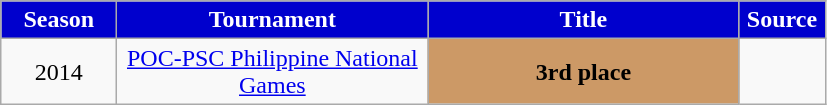<table class="wikitable">
<tr>
<th width=70px style="background: #0000CD; color: White; text-align: center"><strong>Season</strong></th>
<th width=200px style="background: #0000CD; color: White"><strong>Tournament</strong></th>
<th width=200px style="background: #0000CD; color: White"><strong>Title</strong></th>
<th width=50px style="background: #0000CD; color: White"><strong>Source</strong></th>
</tr>
<tr align=center>
<td>2014</td>
<td><a href='#'>POC-PSC Philippine National Games</a></td>
<td style="background:#c96;"><strong>3rd place</strong></td>
<td></td>
</tr>
</table>
